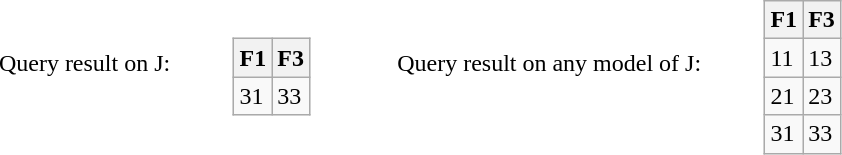<table style="margin: 0 auto;" cellpadding="20">
<tr valign="center">
<td>Query result on J:</td>
<td><br><table class="wikitable">
<tr>
<th>F1</th>
<th>F3</th>
</tr>
<tr>
<td>31</td>
<td>33</td>
</tr>
</table>
</td>
<td>Query result on any model of J:</td>
<td><br><table class="wikitable">
<tr>
<th>F1</th>
<th>F3</th>
</tr>
<tr>
<td>11</td>
<td>13</td>
</tr>
<tr>
<td>21</td>
<td>23</td>
</tr>
<tr>
<td>31</td>
<td>33</td>
</tr>
</table>
</td>
</tr>
</table>
